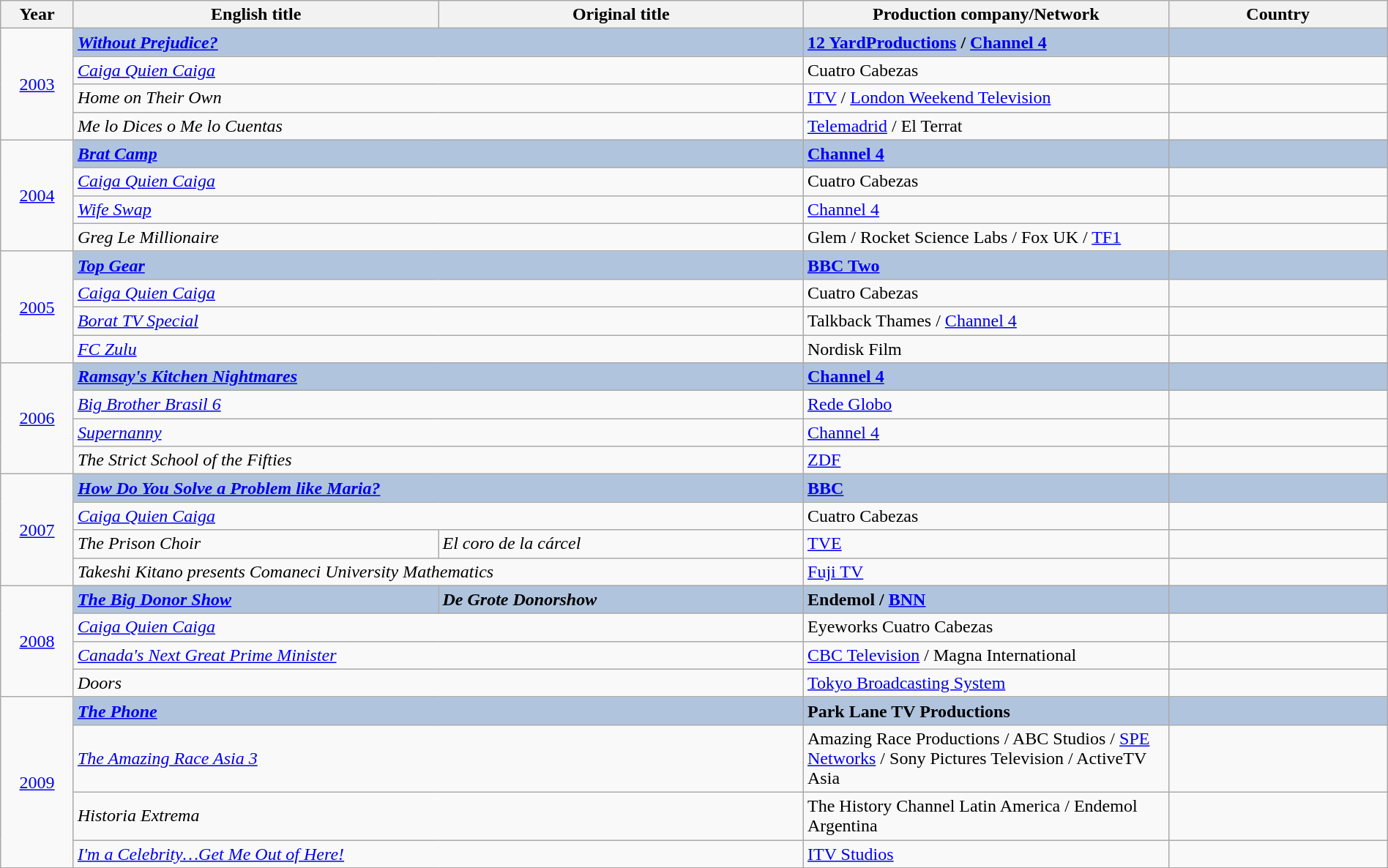<table class="wikitable" width="100%" border="1" cellpadding="5" cellspacing="0">
<tr>
<th width=5%>Year</th>
<th width=25%>English title</th>
<th width=25%>Original title</th>
<th width=25%><strong>Production company/Network</strong></th>
<th width=15%><strong>Country</strong></th>
</tr>
<tr>
<td rowspan="4" style="text-align:center;"><a href='#'>2003</a><br></td>
<td colspan="2" style="background:#B0C4DE;"><strong><em><a href='#'>Without Prejudice?</a></em></strong></td>
<td style="background:#B0C4DE;"><strong><a href='#'>12 YardProductions</a> / <a href='#'>Channel 4</a></strong></td>
<td style="background:#B0C4DE;"><strong></strong></td>
</tr>
<tr>
<td colspan="2"><em><a href='#'>Caiga Quien Caiga</a></em></td>
<td>Cuatro Cabezas</td>
<td></td>
</tr>
<tr>
<td colspan="2"><em>Home on Their Own</em></td>
<td><a href='#'>ITV</a> / <a href='#'>London Weekend Television</a></td>
<td></td>
</tr>
<tr>
<td colspan="2"><em>Me lo Dices o Me lo Cuentas</em></td>
<td><a href='#'>Telemadrid</a> / El Terrat</td>
<td></td>
</tr>
<tr>
<td rowspan="4" style="text-align:center;"><a href='#'>2004</a><br></td>
<td colspan="2" style="background:#B0C4DE;"><strong><em><a href='#'>Brat Camp</a></em></strong></td>
<td style="background:#B0C4DE;"><strong><a href='#'>Channel 4</a></strong></td>
<td style="background:#B0C4DE;"><strong></strong></td>
</tr>
<tr>
<td colspan="2"><em><a href='#'>Caiga Quien Caiga</a></em></td>
<td>Cuatro Cabezas</td>
<td></td>
</tr>
<tr>
<td colspan="2"><em><a href='#'>Wife Swap</a></em></td>
<td><a href='#'>Channel 4</a></td>
<td></td>
</tr>
<tr>
<td colspan="2"><em>Greg Le Millionaire</em></td>
<td>Glem / Rocket Science Labs / Fox UK / <a href='#'>TF1</a></td>
<td></td>
</tr>
<tr>
<td rowspan="4" style="text-align:center;"><a href='#'>2005</a><br></td>
<td colspan="2" style="background:#B0C4DE;"><strong><em><a href='#'>Top Gear</a></em></strong></td>
<td style="background:#B0C4DE;"><strong><a href='#'>BBC Two</a></strong></td>
<td style="background:#B0C4DE;"><strong></strong></td>
</tr>
<tr>
<td colspan="2"><em><a href='#'>Caiga Quien Caiga</a></em></td>
<td>Cuatro Cabezas</td>
<td></td>
</tr>
<tr>
<td colspan="2"><em><a href='#'>Borat TV Special</a></em></td>
<td>Talkback Thames / <a href='#'>Channel 4</a></td>
<td></td>
</tr>
<tr>
<td colspan="2"><em><a href='#'>FC Zulu</a></em></td>
<td>Nordisk Film</td>
<td></td>
</tr>
<tr>
<td rowspan="4" style="text-align:center;"><a href='#'>2006</a><br></td>
<td colspan="2" style="background:#B0C4DE;"><strong><em><a href='#'>Ramsay's Kitchen Nightmares</a></em></strong></td>
<td style="background:#B0C4DE;"><strong><a href='#'>Channel 4</a></strong></td>
<td style="background:#B0C4DE;"><strong></strong></td>
</tr>
<tr>
<td colspan="2"><em><a href='#'>Big Brother Brasil 6</a></em></td>
<td><a href='#'>Rede Globo</a></td>
<td></td>
</tr>
<tr>
<td colspan="2"><em><a href='#'>Supernanny</a></em></td>
<td><a href='#'>Channel 4</a></td>
<td></td>
</tr>
<tr>
<td colspan="2"><em>The Strict School of the Fifties</em></td>
<td><a href='#'>ZDF</a></td>
<td></td>
</tr>
<tr>
<td rowspan="4" style="text-align:center;"><a href='#'>2007</a><br></td>
<td colspan="2" style="background:#B0C4DE;"><strong><em><a href='#'>How Do You Solve a Problem like Maria?</a></em></strong></td>
<td style="background:#B0C4DE;"><strong><a href='#'>BBC</a></strong></td>
<td style="background:#B0C4DE;"><strong></strong></td>
</tr>
<tr>
<td colspan="2"><em><a href='#'>Caiga Quien Caiga</a></em></td>
<td>Cuatro Cabezas</td>
<td></td>
</tr>
<tr>
<td><em>The Prison Choir</em></td>
<td><em>El coro de la cárcel</em></td>
<td><a href='#'>TVE</a></td>
<td></td>
</tr>
<tr>
<td colspan="2"><em>Takeshi Kitano presents Comaneci University Mathematics</em></td>
<td><a href='#'>Fuji TV</a></td>
<td></td>
</tr>
<tr>
<td rowspan="4" style="text-align:center;"><a href='#'>2008</a><br></td>
<td style="background:#B0C4DE;"><strong><em><a href='#'>The Big Donor Show</a></em></strong></td>
<td style="background:#B0C4DE;"><strong><em>De Grote Donorshow</em></strong></td>
<td style="background:#B0C4DE;"><strong>Endemol / <a href='#'>BNN</a></strong></td>
<td style="background:#B0C4DE;"><strong></strong></td>
</tr>
<tr>
<td colspan="2"><em><a href='#'>Caiga Quien Caiga</a></em></td>
<td>Eyeworks Cuatro Cabezas</td>
<td></td>
</tr>
<tr>
<td colspan="2"><em><a href='#'>Canada's Next Great Prime Minister</a></em></td>
<td><a href='#'>CBC Television</a> / Magna International</td>
<td></td>
</tr>
<tr>
<td colspan="2"><em>Doors</em></td>
<td><a href='#'>Tokyo Broadcasting System</a></td>
<td></td>
</tr>
<tr>
<td rowspan="4" style="text-align:center;"><a href='#'>2009</a><br></td>
<td colspan="2" style="background:#B0C4DE;"><strong><em><a href='#'>The Phone</a></em></strong></td>
<td style="background:#B0C4DE;"><strong>Park Lane TV Productions</strong></td>
<td style="background:#B0C4DE;"><strong></strong></td>
</tr>
<tr>
<td colspan="2"><em><a href='#'>The Amazing Race Asia 3</a></em></td>
<td>Amazing Race Productions / ABC Studios / <a href='#'>SPE Networks</a> / Sony Pictures Television / ActiveTV Asia</td>
<td></td>
</tr>
<tr>
<td colspan="2"><em>Historia Extrema</em></td>
<td>The History Channel Latin America / Endemol Argentina</td>
<td></td>
</tr>
<tr>
<td colspan="2"><em><a href='#'>I'm a Celebrity…Get Me Out of Here!</a></em></td>
<td><a href='#'>ITV Studios</a></td>
<td></td>
</tr>
<tr>
</tr>
</table>
